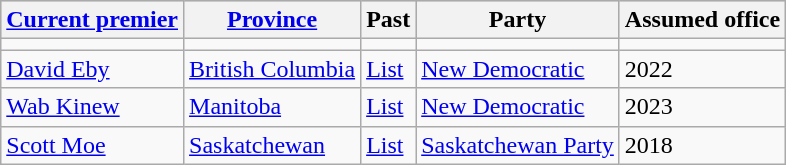<table class="wikitable" style="border-collapse:collapse">
<tr style="background:#ccc;">
<th><a href='#'>Current premier</a></th>
<th><a href='#'>Province</a></th>
<th>Past</th>
<th>Party</th>
<th>Assumed office</th>
</tr>
<tr>
<td></td>
<td></td>
<td></td>
<td></td>
<td></td>
</tr>
<tr>
<td><a href='#'>David Eby</a></td>
<td><a href='#'>British Columbia</a></td>
<td><a href='#'>List</a></td>
<td><a href='#'>New Democratic</a></td>
<td>2022</td>
</tr>
<tr>
<td><a href='#'>Wab Kinew</a></td>
<td><a href='#'>Manitoba</a></td>
<td><a href='#'>List</a></td>
<td><a href='#'>New Democratic</a></td>
<td>2023</td>
</tr>
<tr>
<td><a href='#'>Scott Moe</a></td>
<td><a href='#'>Saskatchewan</a></td>
<td><a href='#'>List</a></td>
<td><a href='#'>Saskatchewan Party</a></td>
<td>2018</td>
</tr>
</table>
